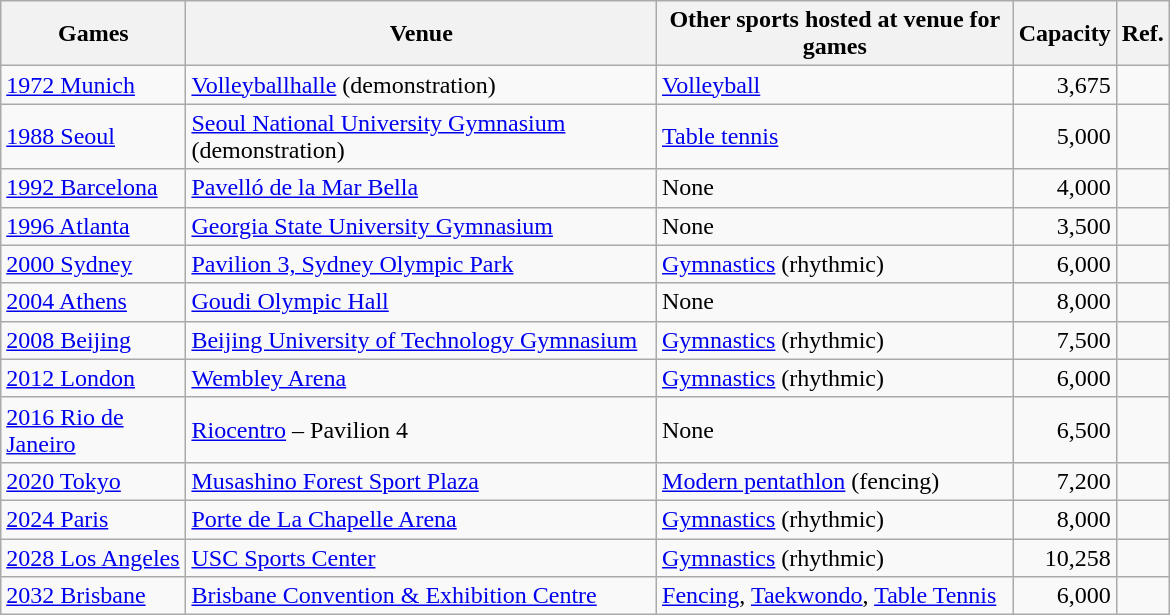<table class="wikitable sortable" width=780px>
<tr>
<th>Games</th>
<th>Venue</th>
<th>Other sports hosted at venue for games</th>
<th>Capacity</th>
<th>Ref.</th>
</tr>
<tr>
<td><a href='#'>1972 Munich</a></td>
<td><a href='#'>Volleyballhalle</a> (demonstration)</td>
<td><a href='#'>Volleyball</a></td>
<td align="right">3,675</td>
<td align=center></td>
</tr>
<tr>
<td><a href='#'>1988 Seoul</a></td>
<td><a href='#'>Seoul National University Gymnasium</a> (demonstration)</td>
<td><a href='#'>Table tennis</a></td>
<td align="right">5,000</td>
<td align=center></td>
</tr>
<tr>
<td><a href='#'>1992 Barcelona</a></td>
<td><a href='#'>Pavelló de la Mar Bella</a></td>
<td>None</td>
<td align="right">4,000</td>
<td align=center></td>
</tr>
<tr>
<td><a href='#'>1996 Atlanta</a></td>
<td><a href='#'>Georgia State University Gymnasium</a></td>
<td>None</td>
<td align="right">3,500</td>
<td align=center></td>
</tr>
<tr>
<td><a href='#'>2000 Sydney</a></td>
<td><a href='#'>Pavilion 3, Sydney Olympic Park</a></td>
<td><a href='#'>Gymnastics</a> (rhythmic)</td>
<td align="right">6,000</td>
<td align=center></td>
</tr>
<tr>
<td><a href='#'>2004 Athens</a></td>
<td><a href='#'>Goudi Olympic Hall</a></td>
<td>None</td>
<td align="right">8,000</td>
<td align=center></td>
</tr>
<tr>
<td><a href='#'>2008 Beijing</a></td>
<td><a href='#'>Beijing University of Technology Gymnasium</a></td>
<td><a href='#'>Gymnastics</a> (rhythmic)</td>
<td align="right">7,500</td>
<td align=center></td>
</tr>
<tr>
<td><a href='#'>2012 London</a></td>
<td><a href='#'>Wembley Arena</a></td>
<td><a href='#'>Gymnastics</a> (rhythmic)</td>
<td align="right">6,000</td>
<td align=center></td>
</tr>
<tr>
<td><a href='#'>2016 Rio de Janeiro</a></td>
<td><a href='#'>Riocentro</a> – Pavilion 4</td>
<td>None</td>
<td align="right">6,500</td>
<td align="center"></td>
</tr>
<tr>
<td><a href='#'>2020 Tokyo</a></td>
<td><a href='#'>Musashino Forest Sport Plaza</a></td>
<td><a href='#'>Modern pentathlon</a> (fencing)</td>
<td align="right">7,200</td>
<td align=center></td>
</tr>
<tr>
<td><a href='#'>2024 Paris</a></td>
<td><a href='#'>Porte de La Chapelle Arena</a></td>
<td><a href='#'>Gymnastics</a> (rhythmic)</td>
<td align="right">8,000</td>
<td align=center></td>
</tr>
<tr>
<td><a href='#'>2028 Los Angeles</a></td>
<td><a href='#'>USC Sports Center</a></td>
<td><a href='#'>Gymnastics</a> (rhythmic)</td>
<td align="right">10,258</td>
<td align=center></td>
</tr>
<tr>
<td><a href='#'>2032 Brisbane</a></td>
<td><a href='#'>Brisbane Convention & Exhibition Centre</a></td>
<td><a href='#'>Fencing</a>, <a href='#'>Taekwondo</a>, <a href='#'>Table Tennis</a></td>
<td align="right">6,000</td>
<td align=center></td>
</tr>
</table>
